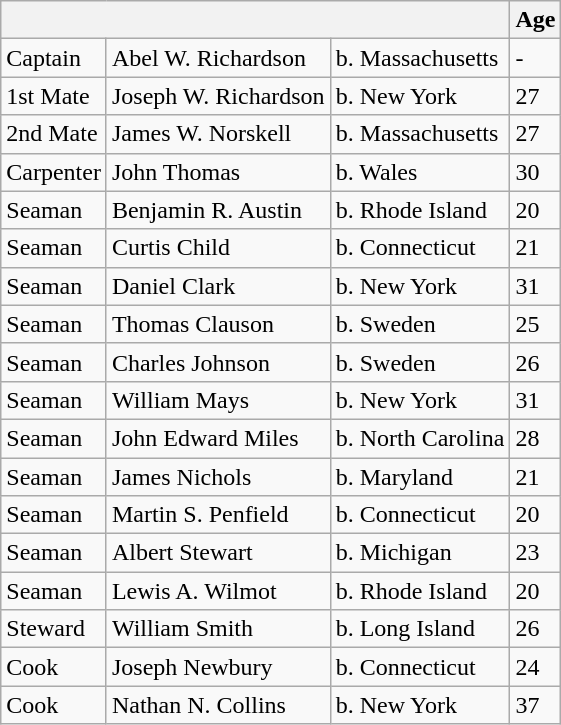<table class="wikitable floatright">
<tr>
<th colspan="3"></th>
<th>Age</th>
</tr>
<tr>
<td>Captain</td>
<td>Abel W. Richardson</td>
<td>b. Massachusetts</td>
<td>-</td>
</tr>
<tr>
<td>1st Mate</td>
<td>Joseph W. Richardson</td>
<td>b. New York</td>
<td>27</td>
</tr>
<tr>
<td>2nd Mate</td>
<td>James W. Norskell</td>
<td>b. Massachusetts</td>
<td>27</td>
</tr>
<tr>
<td>Carpenter</td>
<td>John Thomas</td>
<td>b. Wales</td>
<td>30</td>
</tr>
<tr>
<td>Seaman</td>
<td>Benjamin R. Austin</td>
<td>b. Rhode Island</td>
<td>20</td>
</tr>
<tr>
<td>Seaman</td>
<td>Curtis Child</td>
<td>b. Connecticut</td>
<td>21</td>
</tr>
<tr>
<td>Seaman</td>
<td>Daniel Clark</td>
<td>b. New York</td>
<td>31</td>
</tr>
<tr>
<td>Seaman</td>
<td>Thomas Clauson</td>
<td>b. Sweden</td>
<td>25</td>
</tr>
<tr>
<td>Seaman</td>
<td>Charles Johnson</td>
<td>b. Sweden</td>
<td>26</td>
</tr>
<tr>
<td>Seaman</td>
<td>William Mays</td>
<td>b. New York</td>
<td>31</td>
</tr>
<tr>
<td>Seaman</td>
<td>John Edward Miles</td>
<td>b. North Carolina</td>
<td>28</td>
</tr>
<tr>
<td>Seaman</td>
<td>James Nichols</td>
<td>b. Maryland</td>
<td>21</td>
</tr>
<tr>
<td>Seaman</td>
<td>Martin S. Penfield</td>
<td>b. Connecticut</td>
<td>20</td>
</tr>
<tr>
<td>Seaman</td>
<td>Albert Stewart</td>
<td>b. Michigan</td>
<td>23</td>
</tr>
<tr>
<td>Seaman</td>
<td>Lewis A. Wilmot</td>
<td>b. Rhode Island</td>
<td>20</td>
</tr>
<tr>
<td>Steward</td>
<td>William Smith</td>
<td>b. Long Island</td>
<td>26</td>
</tr>
<tr>
<td>Cook</td>
<td>Joseph Newbury</td>
<td>b. Connecticut</td>
<td>24</td>
</tr>
<tr>
<td>Cook</td>
<td>Nathan N. Collins</td>
<td>b. New York</td>
<td>37</td>
</tr>
</table>
